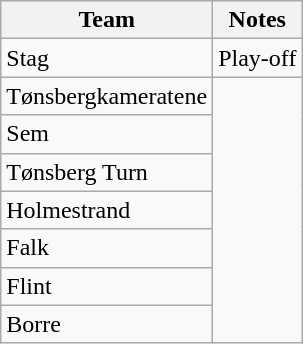<table class="wikitable">
<tr>
<th>Team</th>
<th>Notes</th>
</tr>
<tr>
<td>Stag</td>
<td>Play-off</td>
</tr>
<tr>
<td>Tønsbergkameratene</td>
</tr>
<tr>
<td>Sem</td>
</tr>
<tr>
<td>Tønsberg Turn</td>
</tr>
<tr>
<td>Holmestrand</td>
</tr>
<tr>
<td>Falk</td>
</tr>
<tr>
<td>Flint</td>
</tr>
<tr>
<td>Borre</td>
</tr>
</table>
